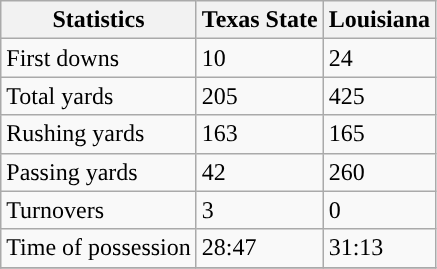<table class="wikitable">
<tr>
<th>Statistics</th>
<th>Texas State</th>
<th>Louisiana</th>
</tr>
<tr>
<td>First downs</td>
<td>10</td>
<td>24</td>
</tr>
<tr>
<td>Total yards</td>
<td>205</td>
<td>425</td>
</tr>
<tr>
<td>Rushing yards</td>
<td>163</td>
<td>165</td>
</tr>
<tr>
<td>Passing yards</td>
<td>42</td>
<td>260</td>
</tr>
<tr>
<td>Turnovers</td>
<td>3</td>
<td>0</td>
</tr>
<tr>
<td>Time of possession</td>
<td>28:47</td>
<td>31:13</td>
</tr>
<tr>
</tr>
</table>
